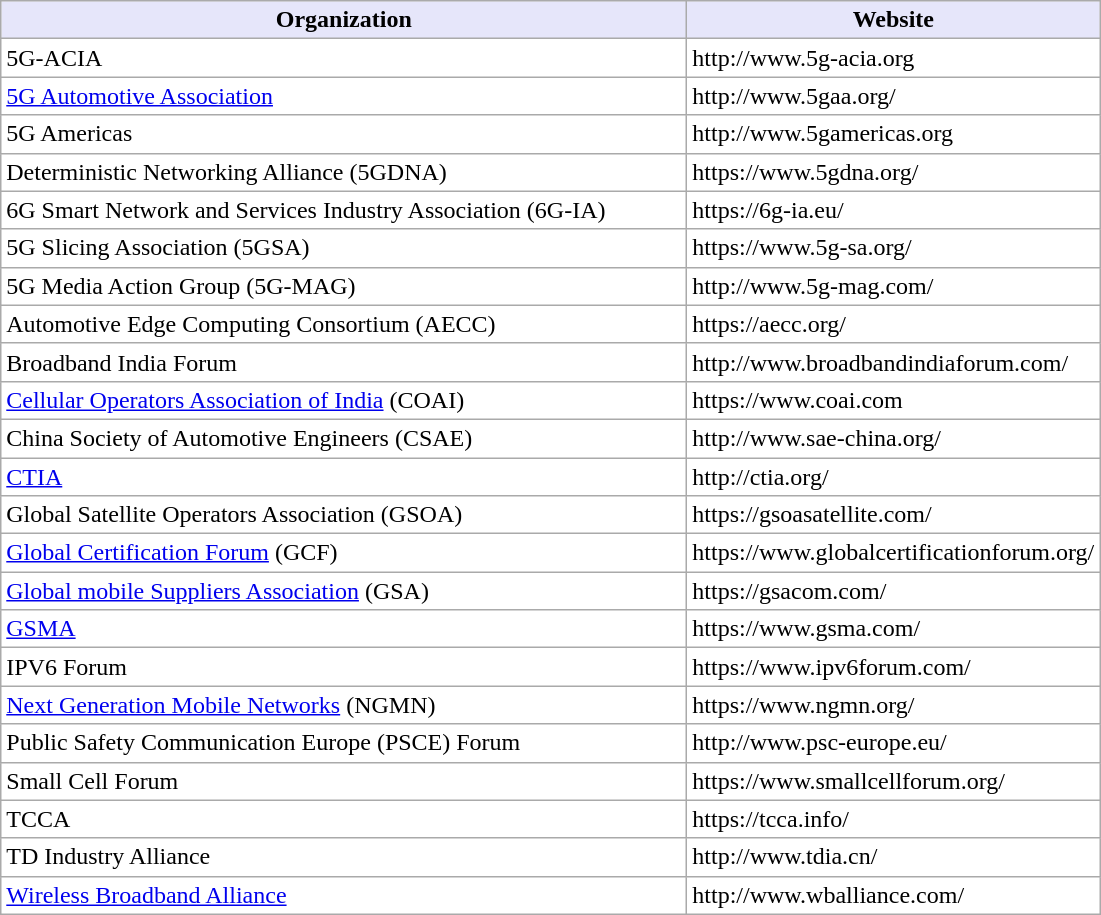<table border="0" style="background:#ffffff" align="top" class="sortable wikitable">
<tr>
<th width="450 px" style="background:Lavender; color:Black">Organization</th>
<th width="100 px" style="background:Lavender; color:Black">Website</th>
</tr>
<tr>
<td>5G-ACIA</td>
<td>http://www.5g-acia.org</td>
</tr>
<tr>
<td><a href='#'>5G Automotive Association</a></td>
<td>http://www.5gaa.org/</td>
</tr>
<tr>
<td>5G Americas</td>
<td>http://www.5gamericas.org</td>
</tr>
<tr>
<td>Deterministic Networking Alliance (5GDNA)</td>
<td>https://www.5gdna.org/</td>
</tr>
<tr>
<td>6G Smart Network and Services Industry Association (6G-IA)</td>
<td>https://6g-ia.eu/</td>
</tr>
<tr>
<td>5G Slicing Association (5GSA)</td>
<td>https://www.5g-sa.org/</td>
</tr>
<tr>
<td>5G Media Action Group (5G-MAG)</td>
<td>http://www.5g-mag.com/</td>
</tr>
<tr>
<td>Automotive Edge Computing Consortium (AECC)</td>
<td>https://aecc.org/</td>
</tr>
<tr>
<td>Broadband India Forum</td>
<td>http://www.broadbandindiaforum.com/</td>
</tr>
<tr>
<td><a href='#'>Cellular Operators Association of India</a> (COAI)</td>
<td>https://www.coai.com</td>
</tr>
<tr>
<td>China Society of Automotive Engineers (CSAE)</td>
<td>http://www.sae-china.org/</td>
</tr>
<tr>
<td><a href='#'>CTIA</a></td>
<td>http://ctia.org/</td>
</tr>
<tr>
<td>Global Satellite Operators Association (GSOA)</td>
<td>https://gsoasatellite.com/</td>
</tr>
<tr>
<td><a href='#'>Global Certification Forum</a> (GCF)</td>
<td>https://www.globalcertificationforum.org/</td>
</tr>
<tr>
<td><a href='#'>Global mobile Suppliers Association</a> (GSA)</td>
<td>https://gsacom.com/</td>
</tr>
<tr>
<td><a href='#'>GSMA</a></td>
<td>https://www.gsma.com/</td>
</tr>
<tr>
<td>IPV6 Forum</td>
<td>https://www.ipv6forum.com/</td>
</tr>
<tr>
<td><a href='#'>Next Generation Mobile Networks</a> (NGMN)</td>
<td>https://www.ngmn.org/</td>
</tr>
<tr>
<td>Public Safety Communication Europe (PSCE) Forum</td>
<td>http://www.psc-europe.eu/</td>
</tr>
<tr>
<td>Small Cell Forum</td>
<td>https://www.smallcellforum.org/</td>
</tr>
<tr>
<td>TCCA</td>
<td>https://tcca.info/</td>
</tr>
<tr>
<td>TD Industry Alliance</td>
<td>http://www.tdia.cn/</td>
</tr>
<tr>
<td><a href='#'>Wireless Broadband Alliance</a></td>
<td>http://www.wballiance.com/</td>
</tr>
</table>
